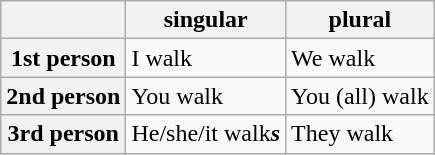<table class="wikitable">
<tr>
<th></th>
<th>singular</th>
<th>plural</th>
</tr>
<tr>
<th>1st person</th>
<td>I walk</td>
<td>We walk</td>
</tr>
<tr>
<th>2nd person</th>
<td>You walk</td>
<td>You (all) walk</td>
</tr>
<tr>
<th>3rd person</th>
<td>He/she/it walk<strong><em>s</em></strong></td>
<td>They walk</td>
</tr>
</table>
